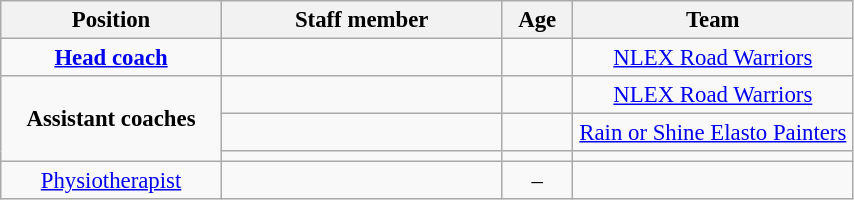<table class="wikitable sortable" style="text-align:center; font-size:95%">
<tr>
<th scope="col" width="140px">Position</th>
<th scope="col" width="180px">Staff member</th>
<th scope="col" width="40px">Age</th>
<th scope="col" width="180px">Team</th>
</tr>
<tr>
<td><strong><a href='#'>Head coach</a></strong></td>
<td> </td>
<td></td>
<td> <a href='#'>NLEX Road Warriors</a></td>
</tr>
<tr>
<td rowspan=3><strong>Assistant coaches</strong></td>
<td> </td>
<td></td>
<td> <a href='#'>NLEX Road Warriors</a></td>
</tr>
<tr>
<td> </td>
<td></td>
<td> <a href='#'>Rain or Shine Elasto Painters</a></td>
</tr>
<tr>
<td> </td>
<td></td>
<td></td>
</tr>
<tr>
<td><a href='#'>Physiotherapist</a></td>
<td> </td>
<td>–</td>
<td></td>
</tr>
</table>
